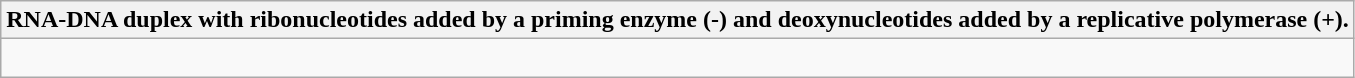<table class="wikitable">
<tr>
<th>RNA-DNA duplex with ribonucleotides added by a priming enzyme (-) and deoxynucleotides added by a replicative polymerase (+).</th>
</tr>
<tr>
<td><br></td>
</tr>
</table>
